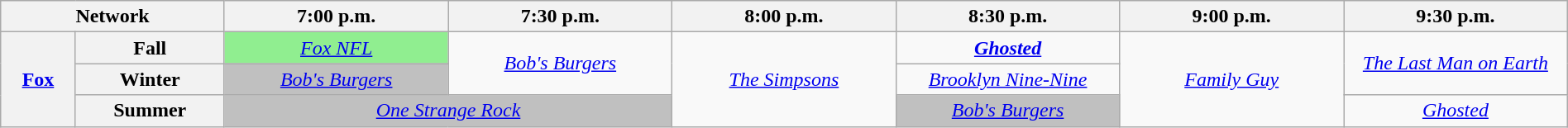<table class="wikitable sortable" style="width:100%;margin-right:0;text-align:center">
<tr>
<th colspan="2" style="width:11.5%;">Network</th>
<th style="width:11.5%;">7:00 p.m.</th>
<th style="width:11.5%;">7:30 p.m.</th>
<th style="width:11.5%;">8:00 p.m.</th>
<th style="width:11.5%;">8:30 p.m.</th>
<th style="width:11.5%;">9:00 p.m.</th>
<th style="width:11.5%;">9:30 p.m.</th>
</tr>
<tr>
<th rowspan="7"><a href='#'>Fox</a></th>
<th>Fall</th>
<td style="background:lightgreen"><em><a href='#'>Fox NFL</a></em></td>
<td rowspan="2"><em><a href='#'>Bob's Burgers</a></em></td>
<td rowspan="3"><em><a href='#'>The Simpsons</a></em></td>
<td><strong><em><a href='#'>Ghosted</a></em></strong></td>
<td rowspan="3"><em><a href='#'>Family Guy</a></em></td>
<td rowspan="2"><em><a href='#'>The Last Man on Earth</a></em></td>
</tr>
<tr>
<th>Winter</th>
<td style="background:#C0C0C0;"><em><a href='#'>Bob's Burgers</a></em> </td>
<td><em><a href='#'>Brooklyn Nine-Nine</a></em></td>
</tr>
<tr>
<th>Summer</th>
<td colspan="2" style="background:#C0C0C0;"><em><a href='#'>One Strange Rock</a></em> </td>
<td style="background:#C0C0C0;"><em><a href='#'>Bob's Burgers</a></em> </td>
<td><em><a href='#'>Ghosted</a></em></td>
</tr>
</table>
